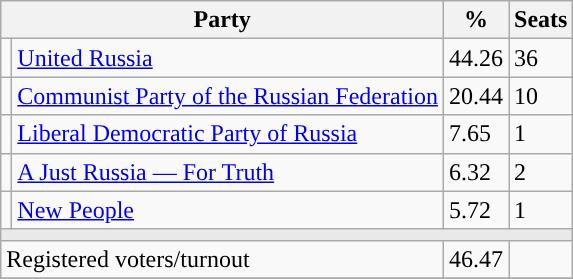<table class="wikitable">
<tr>
<th colspan=2>Party</th>
<th>%</th>
<th>Seats</th>
</tr>
<tr>
<td style="background:"></td>
<td><a href='#'>United Russia</a></td>
<td>44.26</td>
<td>36</td>
</tr>
<tr>
<td style="background:"></td>
<td><a href='#'>Communist Party of the Russian Federation</a></td>
<td>20.44</td>
<td>10</td>
</tr>
<tr>
<td style="background:"></td>
<td><a href='#'>Liberal Democratic Party of Russia</a></td>
<td>7.65</td>
<td>1</td>
</tr>
<tr>
<td style="background:"></td>
<td><a href='#'>A Just Russia — For Truth</a></td>
<td>6.32</td>
<td>2</td>
</tr>
<tr>
<td style="background:"></td>
<td><a href='#'>New People</a></td>
<td>5.72</td>
<td>1</td>
</tr>
<tr>
<td colspan=4 style="background:#E9E9E9;"></td>
</tr>
<tr>
<td align=left colspan=2>Registered voters/turnout</td>
<td>46.47</td>
<td></td>
</tr>
<tr>
</tr>
</table>
